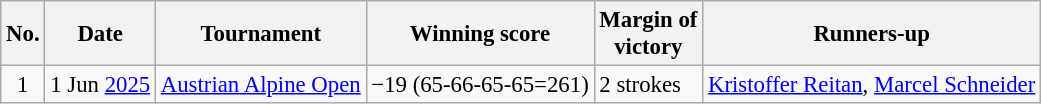<table class="wikitable" style="font-size:95%;">
<tr>
<th>No.</th>
<th>Date</th>
<th>Tournament</th>
<th>Winning score</th>
<th>Margin of<br>victory</th>
<th>Runners-up</th>
</tr>
<tr>
<td align=center>1</td>
<td align=right>1 Jun <a href='#'>2025</a></td>
<td><a href='#'>Austrian Alpine Open</a></td>
<td>−19 (65-66-65-65=261)</td>
<td>2 strokes</td>
<td> <a href='#'>Kristoffer Reitan</a>,  <a href='#'>Marcel Schneider</a></td>
</tr>
</table>
